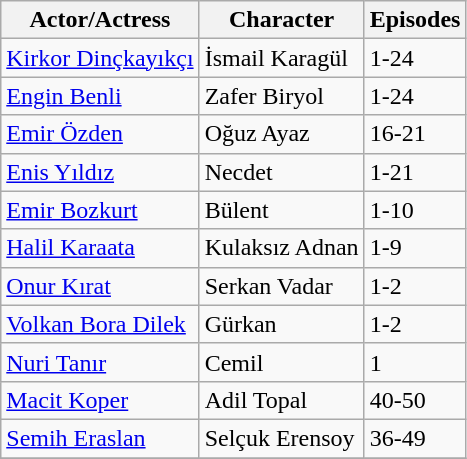<table class="wikitable">
<tr>
<th>Actor/Actress</th>
<th>Character</th>
<th>Episodes</th>
</tr>
<tr>
<td><a href='#'>Kirkor Dinçkayıkçı</a></td>
<td>İsmail Karagül</td>
<td>1-24</td>
</tr>
<tr>
<td><a href='#'>Engin Benli</a></td>
<td>Zafer Biryol</td>
<td>1-24</td>
</tr>
<tr>
<td><a href='#'>Emir Özden</a></td>
<td>Oğuz Ayaz</td>
<td>16-21</td>
</tr>
<tr>
<td><a href='#'>Enis Yıldız</a></td>
<td>Necdet</td>
<td>1-21</td>
</tr>
<tr>
<td><a href='#'>Emir Bozkurt</a></td>
<td>Bülent</td>
<td>1-10</td>
</tr>
<tr>
<td><a href='#'>Halil Karaata</a></td>
<td>Kulaksız Adnan</td>
<td>1-9</td>
</tr>
<tr>
<td><a href='#'>Onur Kırat</a></td>
<td>Serkan Vadar</td>
<td>1-2</td>
</tr>
<tr>
<td><a href='#'>Volkan Bora Dilek</a></td>
<td>Gürkan</td>
<td>1-2</td>
</tr>
<tr>
<td><a href='#'>Nuri Tanır</a></td>
<td>Cemil</td>
<td>1</td>
</tr>
<tr>
<td><a href='#'>Macit Koper</a></td>
<td>Adil Topal</td>
<td>40-50</td>
</tr>
<tr>
<td><a href='#'>Semih Eraslan</a></td>
<td>Selçuk Erensoy</td>
<td>36-49</td>
</tr>
<tr 32-51>
</tr>
</table>
